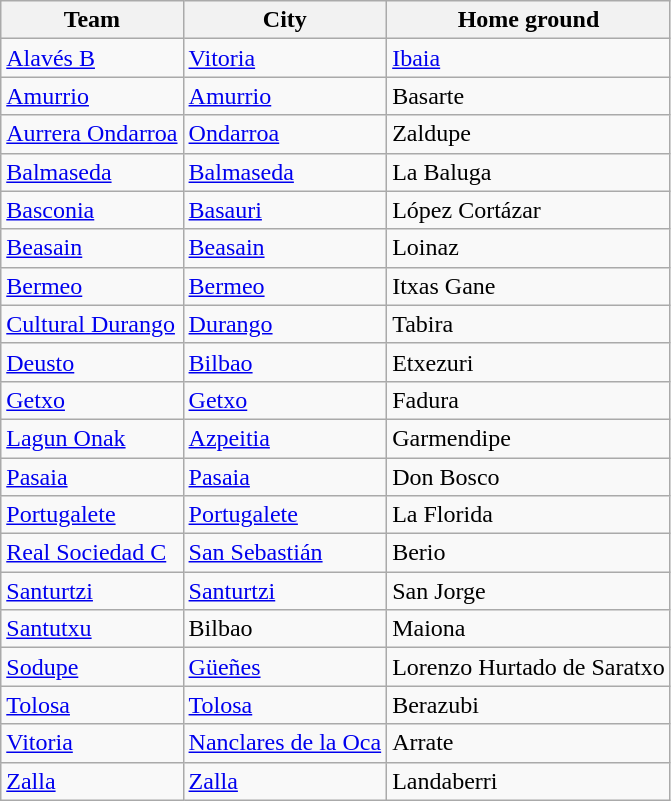<table class="wikitable sortable">
<tr>
<th>Team</th>
<th>City</th>
<th>Home ground</th>
</tr>
<tr>
<td><a href='#'>Alavés B</a></td>
<td><a href='#'>Vitoria</a></td>
<td><a href='#'>Ibaia</a></td>
</tr>
<tr>
<td><a href='#'>Amurrio</a></td>
<td><a href='#'>Amurrio</a></td>
<td>Basarte</td>
</tr>
<tr>
<td><a href='#'>Aurrera Ondarroa</a></td>
<td><a href='#'>Ondarroa</a></td>
<td>Zaldupe</td>
</tr>
<tr>
<td><a href='#'>Balmaseda</a></td>
<td><a href='#'>Balmaseda</a></td>
<td>La Baluga</td>
</tr>
<tr>
<td><a href='#'>Basconia</a></td>
<td><a href='#'>Basauri</a></td>
<td>López Cortázar</td>
</tr>
<tr>
<td><a href='#'>Beasain</a></td>
<td><a href='#'>Beasain</a></td>
<td>Loinaz</td>
</tr>
<tr>
<td><a href='#'>Bermeo</a></td>
<td><a href='#'>Bermeo</a></td>
<td>Itxas Gane</td>
</tr>
<tr>
<td><a href='#'>Cultural Durango</a></td>
<td><a href='#'>Durango</a></td>
<td>Tabira</td>
</tr>
<tr>
<td><a href='#'>Deusto</a></td>
<td><a href='#'>Bilbao</a></td>
<td>Etxezuri</td>
</tr>
<tr>
<td><a href='#'>Getxo</a></td>
<td><a href='#'>Getxo</a></td>
<td>Fadura</td>
</tr>
<tr>
<td><a href='#'>Lagun Onak</a></td>
<td><a href='#'>Azpeitia</a></td>
<td>Garmendipe</td>
</tr>
<tr>
<td><a href='#'>Pasaia</a></td>
<td><a href='#'>Pasaia</a></td>
<td>Don Bosco</td>
</tr>
<tr>
<td><a href='#'>Portugalete</a></td>
<td><a href='#'>Portugalete</a></td>
<td>La Florida</td>
</tr>
<tr>
<td><a href='#'>Real Sociedad C</a></td>
<td><a href='#'>San Sebastián</a></td>
<td>Berio</td>
</tr>
<tr>
<td><a href='#'>Santurtzi</a></td>
<td><a href='#'>Santurtzi</a></td>
<td>San Jorge</td>
</tr>
<tr>
<td><a href='#'>Santutxu</a></td>
<td>Bilbao</td>
<td>Maiona</td>
</tr>
<tr>
<td><a href='#'>Sodupe</a></td>
<td><a href='#'>Güeñes</a></td>
<td>Lorenzo Hurtado de Saratxo</td>
</tr>
<tr>
<td><a href='#'>Tolosa</a></td>
<td><a href='#'>Tolosa</a></td>
<td>Berazubi</td>
</tr>
<tr>
<td><a href='#'>Vitoria</a></td>
<td><a href='#'>Nanclares de la Oca</a></td>
<td>Arrate</td>
</tr>
<tr>
<td><a href='#'>Zalla</a></td>
<td><a href='#'>Zalla</a></td>
<td>Landaberri</td>
</tr>
</table>
